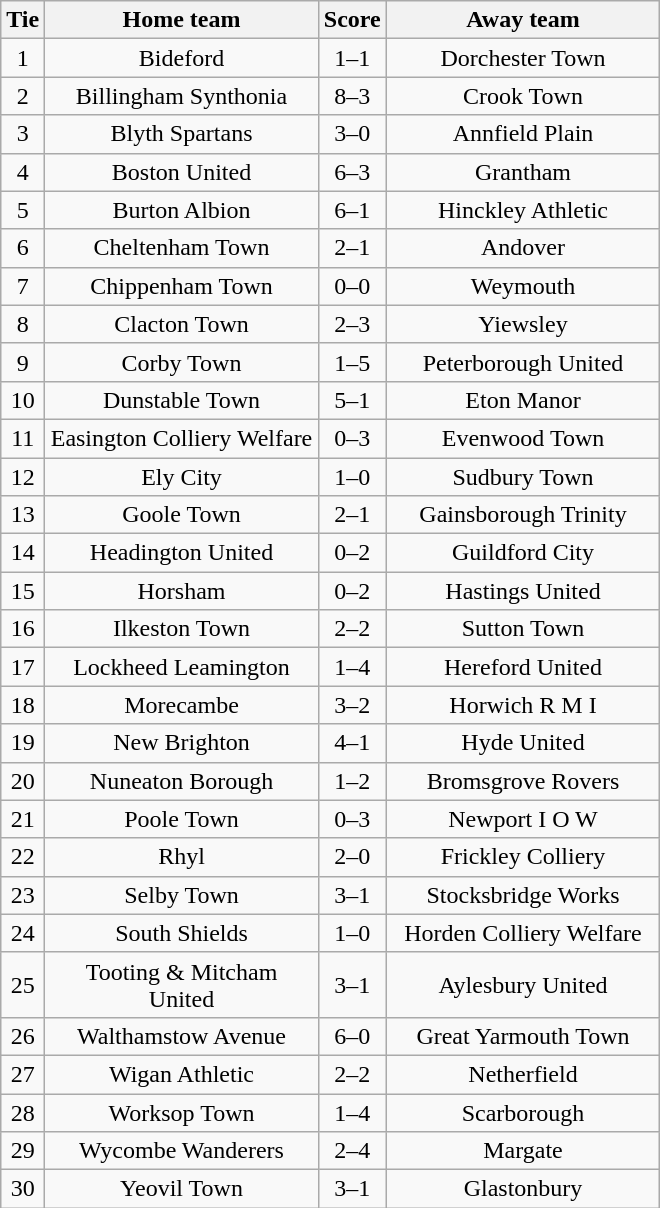<table class="wikitable" style="text-align:center;">
<tr>
<th width=20>Tie</th>
<th width=175>Home team</th>
<th width=20>Score</th>
<th width=175>Away team</th>
</tr>
<tr>
<td>1</td>
<td>Bideford</td>
<td>1–1</td>
<td>Dorchester Town</td>
</tr>
<tr>
<td>2</td>
<td>Billingham Synthonia</td>
<td>8–3</td>
<td>Crook Town</td>
</tr>
<tr>
<td>3</td>
<td>Blyth Spartans</td>
<td>3–0</td>
<td>Annfield Plain</td>
</tr>
<tr>
<td>4</td>
<td>Boston United</td>
<td>6–3</td>
<td>Grantham</td>
</tr>
<tr>
<td>5</td>
<td>Burton Albion</td>
<td>6–1</td>
<td>Hinckley Athletic</td>
</tr>
<tr>
<td>6</td>
<td>Cheltenham Town</td>
<td>2–1</td>
<td>Andover</td>
</tr>
<tr>
<td>7</td>
<td>Chippenham Town</td>
<td>0–0</td>
<td>Weymouth</td>
</tr>
<tr>
<td>8</td>
<td>Clacton Town</td>
<td>2–3</td>
<td>Yiewsley</td>
</tr>
<tr>
<td>9</td>
<td>Corby Town</td>
<td>1–5</td>
<td>Peterborough United</td>
</tr>
<tr>
<td>10</td>
<td>Dunstable Town</td>
<td>5–1</td>
<td>Eton Manor</td>
</tr>
<tr>
<td>11</td>
<td>Easington Colliery Welfare</td>
<td>0–3</td>
<td>Evenwood Town</td>
</tr>
<tr>
<td>12</td>
<td>Ely City</td>
<td>1–0</td>
<td>Sudbury Town</td>
</tr>
<tr>
<td>13</td>
<td>Goole Town</td>
<td>2–1</td>
<td>Gainsborough Trinity</td>
</tr>
<tr>
<td>14</td>
<td>Headington United</td>
<td>0–2</td>
<td>Guildford City</td>
</tr>
<tr>
<td>15</td>
<td>Horsham</td>
<td>0–2</td>
<td>Hastings United</td>
</tr>
<tr>
<td>16</td>
<td>Ilkeston Town</td>
<td>2–2</td>
<td>Sutton Town</td>
</tr>
<tr>
<td>17</td>
<td>Lockheed Leamington</td>
<td>1–4</td>
<td>Hereford United</td>
</tr>
<tr>
<td>18</td>
<td>Morecambe</td>
<td>3–2</td>
<td>Horwich R M I</td>
</tr>
<tr>
<td>19</td>
<td>New Brighton</td>
<td>4–1</td>
<td>Hyde United</td>
</tr>
<tr>
<td>20</td>
<td>Nuneaton Borough</td>
<td>1–2</td>
<td>Bromsgrove Rovers</td>
</tr>
<tr>
<td>21</td>
<td>Poole Town</td>
<td>0–3</td>
<td>Newport I O W</td>
</tr>
<tr>
<td>22</td>
<td>Rhyl</td>
<td>2–0</td>
<td>Frickley Colliery</td>
</tr>
<tr>
<td>23</td>
<td>Selby Town</td>
<td>3–1</td>
<td>Stocksbridge Works</td>
</tr>
<tr>
<td>24</td>
<td>South Shields</td>
<td>1–0</td>
<td>Horden Colliery Welfare</td>
</tr>
<tr>
<td>25</td>
<td>Tooting & Mitcham United</td>
<td>3–1</td>
<td>Aylesbury United</td>
</tr>
<tr>
<td>26</td>
<td>Walthamstow Avenue</td>
<td>6–0</td>
<td>Great Yarmouth Town</td>
</tr>
<tr>
<td>27</td>
<td>Wigan Athletic</td>
<td>2–2</td>
<td>Netherfield</td>
</tr>
<tr>
<td>28</td>
<td>Worksop Town</td>
<td>1–4</td>
<td>Scarborough</td>
</tr>
<tr>
<td>29</td>
<td>Wycombe Wanderers</td>
<td>2–4</td>
<td>Margate</td>
</tr>
<tr>
<td>30</td>
<td>Yeovil Town</td>
<td>3–1</td>
<td>Glastonbury</td>
</tr>
</table>
